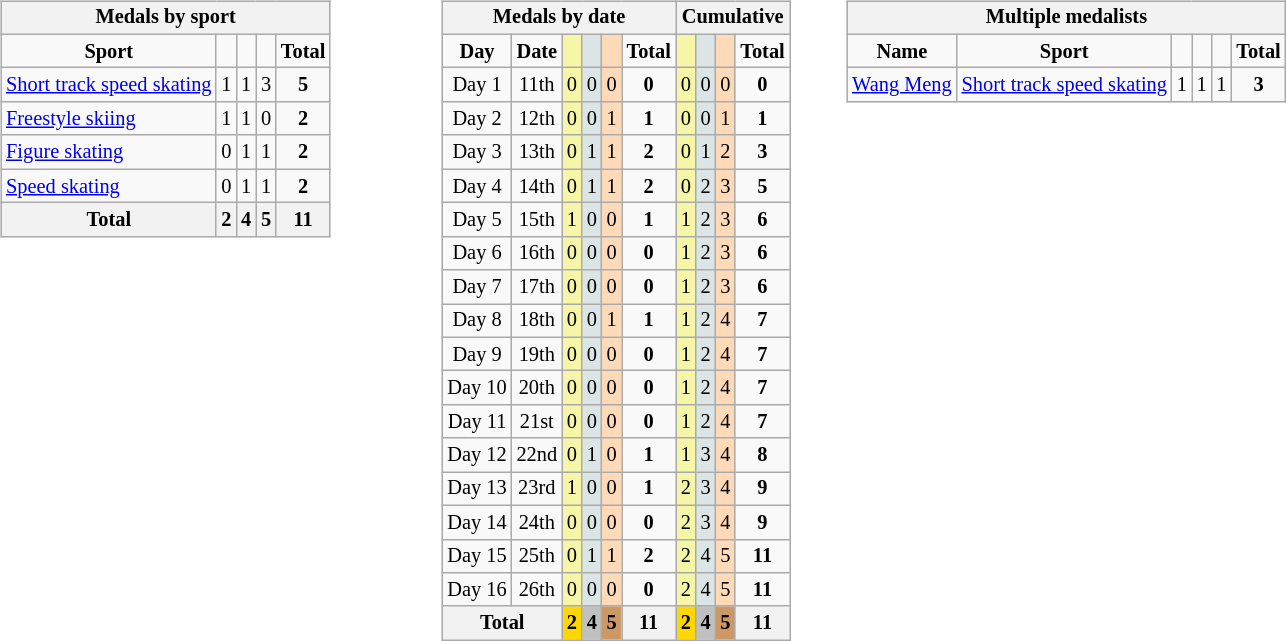<table style="font-size:85%;">
<tr>
<td width="33%" align="center"></td>
<td width="33%" align="center"></td>
<td width="33%" align="center"></td>
</tr>
<tr valign="top">
<td><br><table class="wikitable" style="font-size:100%; margin-left:auto;margin-right:auto">
<tr bgcolor="#efefef">
<th colspan=7><strong>Medals by sport</strong></th>
</tr>
<tr align=center>
<td><strong>Sport</strong></td>
<td></td>
<td></td>
<td></td>
<td><strong>Total</strong></td>
</tr>
<tr style="text-align:center;">
<td align=left><a href='#'>Short track speed skating</a></td>
<td>1</td>
<td>1</td>
<td>3</td>
<td><strong>5</strong></td>
</tr>
<tr style="text-align:center;">
<td align=left><a href='#'>Freestyle skiing</a></td>
<td>1</td>
<td>1</td>
<td>0</td>
<td><strong>2</strong></td>
</tr>
<tr style="text-align:center;">
<td align=left><a href='#'>Figure skating</a></td>
<td>0</td>
<td>1</td>
<td>1</td>
<td><strong>2</strong></td>
</tr>
<tr style="text-align:center;">
<td align=left><a href='#'>Speed skating</a></td>
<td>0</td>
<td>1</td>
<td>1</td>
<td><strong>2</strong></td>
</tr>
<tr>
<th><strong>Total</strong></th>
<th>2</th>
<th>4</th>
<th>5</th>
<th><strong>11</strong></th>
</tr>
</table>
</td>
<td><br><table class="wikitable" style="font-size:100%; margin-left:auto;margin-right:auto">
<tr bgcolor="#efefef">
<th colspan=6><strong>Medals by date</strong></th>
<th colspan=4><strong>Cumulative</strong></th>
</tr>
<tr style="text-align:center;">
<td><strong>Day</strong></td>
<td><strong>Date</strong></td>
<td style="background:#F7F6A8;"></td>
<td style="background:#DCE5E5;"></td>
<td style="background:#FFDAB9;"></td>
<td><strong>Total</strong></td>
<td style="background:#F7F6A8;"></td>
<td style="background:#DCE5E5;"></td>
<td style="background:#FFDAB9;"></td>
<td><strong>Total</strong></td>
</tr>
<tr style="text-align:center;">
<td>Day 1</td>
<td>11th</td>
<td style="background:#F7F6A8;">0</td>
<td style="background:#DCE5E5;">0</td>
<td style="background:#FFDAB9;">0</td>
<td><strong>0</strong></td>
<td style="background:#F7F6A8;">0</td>
<td style="background:#DCE5E5;">0</td>
<td style="background:#FFDAB9;">0</td>
<td><strong>0</strong></td>
</tr>
<tr style="text-align:center;">
<td>Day 2</td>
<td>12th</td>
<td style="background:#F7F6A8;">0</td>
<td style="background:#DCE5E5;">0</td>
<td style="background:#FFDAB9;">1</td>
<td><strong>1</strong></td>
<td style="background:#F7F6A8;">0</td>
<td style="background:#DCE5E5;">0</td>
<td style="background:#FFDAB9;">1</td>
<td><strong>1</strong></td>
</tr>
<tr style="text-align:center;">
<td>Day 3</td>
<td>13th</td>
<td style="background:#F7F6A8;">0</td>
<td style="background:#DCE5E5;">1</td>
<td style="background:#FFDAB9;">1</td>
<td><strong>2</strong></td>
<td style="background:#F7F6A8;">0</td>
<td style="background:#DCE5E5;">1</td>
<td style="background:#FFDAB9;">2</td>
<td><strong>3</strong></td>
</tr>
<tr style="text-align:center;">
<td>Day 4</td>
<td>14th</td>
<td style="background:#F7F6A8;">0</td>
<td style="background:#DCE5E5;">1</td>
<td style="background:#FFDAB9;">1</td>
<td><strong>2</strong></td>
<td style="background:#F7F6A8;">0</td>
<td style="background:#DCE5E5;">2</td>
<td style="background:#FFDAB9;">3</td>
<td><strong>5</strong></td>
</tr>
<tr style="text-align:center;">
<td>Day 5</td>
<td>15th</td>
<td style="background:#F7F6A8;">1</td>
<td style="background:#DCE5E5;">0</td>
<td style="background:#FFDAB9;">0</td>
<td><strong>1</strong></td>
<td style="background:#F7F6A8;">1</td>
<td style="background:#DCE5E5;">2</td>
<td style="background:#FFDAB9;">3</td>
<td><strong>6</strong></td>
</tr>
<tr style="text-align:center;">
<td>Day 6</td>
<td>16th</td>
<td style="background:#F7F6A8;">0</td>
<td style="background:#DCE5E5;">0</td>
<td style="background:#FFDAB9;">0</td>
<td><strong>0</strong></td>
<td style="background:#F7F6A8;">1</td>
<td style="background:#DCE5E5;">2</td>
<td style="background:#FFDAB9;">3</td>
<td><strong>6</strong></td>
</tr>
<tr style="text-align:center;">
<td>Day 7</td>
<td>17th</td>
<td style="background:#F7F6A8;">0</td>
<td style="background:#DCE5E5;">0</td>
<td style="background:#FFDAB9;">0</td>
<td><strong>0</strong></td>
<td style="background:#F7F6A8;">1</td>
<td style="background:#DCE5E5;">2</td>
<td style="background:#FFDAB9;">3</td>
<td><strong>6</strong></td>
</tr>
<tr style="text-align:center;">
<td>Day 8</td>
<td>18th</td>
<td style="background:#F7F6A8;">0</td>
<td style="background:#DCE5E5;">0</td>
<td style="background:#FFDAB9;">1</td>
<td><strong>1</strong></td>
<td style="background:#F7F6A8;">1</td>
<td style="background:#DCE5E5;">2</td>
<td style="background:#FFDAB9;">4</td>
<td><strong>7</strong></td>
</tr>
<tr style="text-align:center;">
<td>Day 9</td>
<td>19th</td>
<td style="background:#F7F6A8;">0</td>
<td style="background:#DCE5E5;">0</td>
<td style="background:#FFDAB9;">0</td>
<td><strong>0</strong></td>
<td style="background:#F7F6A8;">1</td>
<td style="background:#DCE5E5;">2</td>
<td style="background:#FFDAB9;">4</td>
<td><strong>7</strong></td>
</tr>
<tr style="text-align:center;">
<td>Day 10</td>
<td>20th</td>
<td style="background:#F7F6A8;">0</td>
<td style="background:#DCE5E5;">0</td>
<td style="background:#FFDAB9;">0</td>
<td><strong>0</strong></td>
<td style="background:#F7F6A8;">1</td>
<td style="background:#DCE5E5;">2</td>
<td style="background:#FFDAB9;">4</td>
<td><strong>7</strong></td>
</tr>
<tr style="text-align:center;">
<td>Day 11</td>
<td>21st</td>
<td style="background:#F7F6A8;">0</td>
<td style="background:#DCE5E5;">0</td>
<td style="background:#FFDAB9;">0</td>
<td><strong>0</strong></td>
<td style="background:#F7F6A8;">1</td>
<td style="background:#DCE5E5;">2</td>
<td style="background:#FFDAB9;">4</td>
<td><strong>7</strong></td>
</tr>
<tr style="text-align:center;">
<td>Day 12</td>
<td>22nd</td>
<td style="background:#F7F6A8;">0</td>
<td style="background:#DCE5E5;">1</td>
<td style="background:#FFDAB9;">0</td>
<td><strong>1</strong></td>
<td style="background:#F7F6A8;">1</td>
<td style="background:#DCE5E5;">3</td>
<td style="background:#FFDAB9;">4</td>
<td><strong>8</strong></td>
</tr>
<tr style="text-align:center;">
<td>Day 13</td>
<td>23rd</td>
<td style="background:#F7F6A8;">1</td>
<td style="background:#DCE5E5;">0</td>
<td style="background:#FFDAB9;">0</td>
<td><strong>1</strong></td>
<td style="background:#F7F6A8;">2</td>
<td style="background:#DCE5E5;">3</td>
<td style="background:#FFDAB9;">4</td>
<td><strong>9</strong></td>
</tr>
<tr style="text-align:center;">
<td>Day 14</td>
<td>24th</td>
<td style="background:#F7F6A8;">0</td>
<td style="background:#DCE5E5;">0</td>
<td style="background:#FFDAB9;">0</td>
<td><strong>0</strong></td>
<td style="background:#F7F6A8;">2</td>
<td style="background:#DCE5E5;">3</td>
<td style="background:#FFDAB9;">4</td>
<td><strong>9</strong></td>
</tr>
<tr style="text-align:center;">
<td>Day 15</td>
<td>25th</td>
<td style="background:#F7F6A8;">0</td>
<td style="background:#DCE5E5;">1</td>
<td style="background:#FFDAB9;">1</td>
<td><strong>2</strong></td>
<td style="background:#F7F6A8;">2</td>
<td style="background:#DCE5E5;">4</td>
<td style="background:#FFDAB9;">5</td>
<td><strong>11</strong></td>
</tr>
<tr style="text-align:center;">
<td>Day 16</td>
<td>26th</td>
<td style="background:#F7F6A8;">0</td>
<td style="background:#DCE5E5;">0</td>
<td style="background:#FFDAB9;">0</td>
<td><strong>0</strong></td>
<td style="background:#F7F6A8;">2</td>
<td style="background:#DCE5E5;">4</td>
<td style="background:#FFDAB9;">5</td>
<td><strong>11</strong></td>
</tr>
<tr>
<th colspan="2"><strong>Total</strong></th>
<th style="background:gold;"><strong>2</strong></th>
<th style="background:silver;"><strong>4</strong></th>
<th style="background:#CC9966;"><strong>5</strong></th>
<th><strong>11</strong></th>
<th style="background:gold;"><strong>2</strong></th>
<th style="background:silver;"><strong>4</strong></th>
<th style="background:#CC9966;"><strong>5</strong></th>
<th><strong>11</strong></th>
</tr>
</table>
</td>
<td><br><table class="wikitable" style="font-size:100%; margin-left:auto;margin-right:auto">
<tr bgcolor="#efefef">
<th colspan=7><strong>Multiple medalists</strong></th>
</tr>
<tr align=center>
<td><strong>Name</strong></td>
<td><strong>Sport</strong></td>
<td></td>
<td></td>
<td></td>
<td><strong>Total</strong></td>
</tr>
<tr align=center>
<td align=left><a href='#'>Wang Meng</a></td>
<td><a href='#'>Short track speed skating</a></td>
<td>1</td>
<td>1</td>
<td>1</td>
<td><strong>3</strong></td>
</tr>
</table>
</td>
</tr>
</table>
